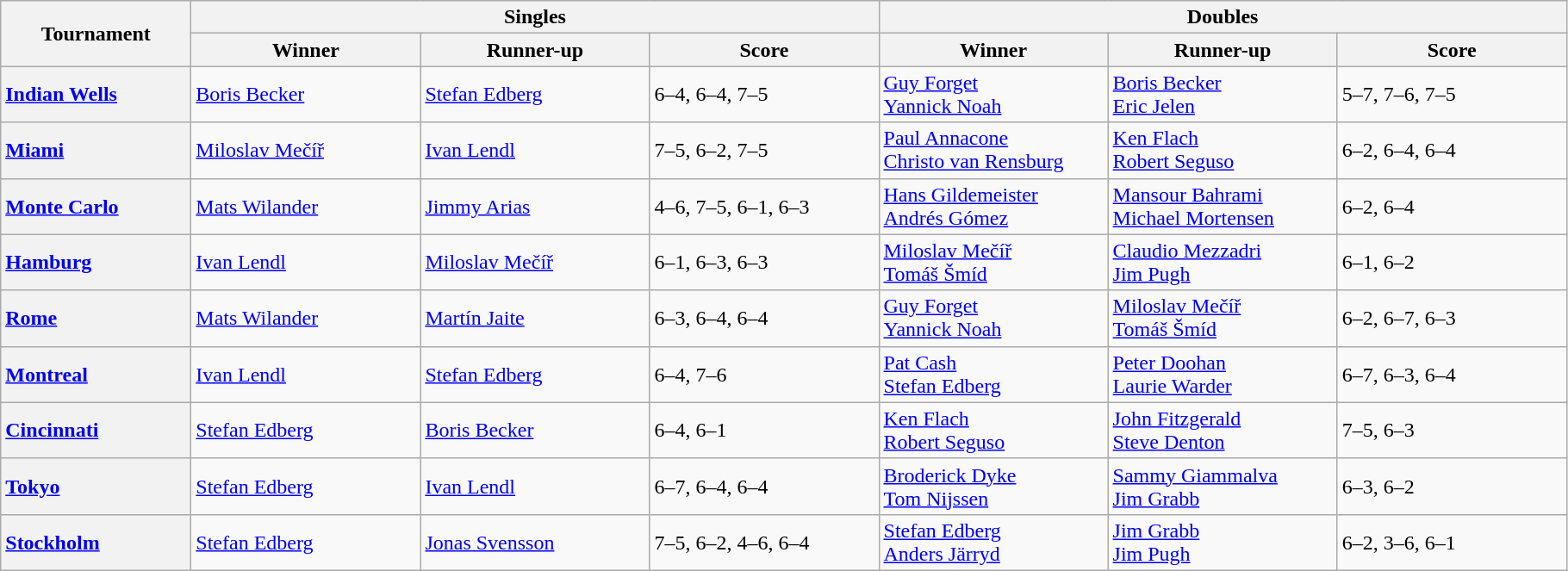<table class=wikitable>
<tr>
<th style="width:140px;" rowspan="2">Tournament</th>
<th style="width:170px;" colspan="3">Singles</th>
<th style="width:170px;" colspan="3">Doubles</th>
</tr>
<tr>
<th style="width:170px">Winner</th>
<th style="width:170px">Runner-up</th>
<th style="width:170px">Score</th>
<th style="width:170px">Winner</th>
<th style="width:170px">Runner-up</th>
<th style="width:170px">Score</th>
</tr>
<tr>
<th scope="row" style="text-align: left;"><a href='#'>Indian Wells</a></th>
<td> <a href='#'>Boris Becker</a></td>
<td> <a href='#'>Stefan Edberg</a></td>
<td>6–4, 6–4, 7–5</td>
<td> <a href='#'>Guy Forget</a> <br>  <a href='#'>Yannick Noah</a></td>
<td> <a href='#'>Boris Becker</a> <br>  <a href='#'>Eric Jelen</a></td>
<td>5–7, 7–6, 7–5</td>
</tr>
<tr>
<th scope="row" style="text-align: left;"><a href='#'>Miami</a></th>
<td> <a href='#'>Miloslav Mečíř</a></td>
<td> <a href='#'>Ivan Lendl</a></td>
<td>7–5, 6–2, 7–5</td>
<td> <a href='#'>Paul Annacone</a> <br>  <a href='#'>Christo van Rensburg</a></td>
<td> <a href='#'>Ken Flach</a> <br>  <a href='#'>Robert Seguso</a></td>
<td>6–2, 6–4, 6–4</td>
</tr>
<tr>
<th scope="row" style="text-align: left;"><a href='#'>Monte Carlo</a></th>
<td> <a href='#'>Mats Wilander</a></td>
<td> <a href='#'>Jimmy Arias</a></td>
<td>4–6, 7–5, 6–1, 6–3</td>
<td> <a href='#'>Hans Gildemeister</a> <br>  <a href='#'>Andrés Gómez</a></td>
<td> <a href='#'>Mansour Bahrami</a> <br>  <a href='#'>Michael Mortensen</a></td>
<td>6–2, 6–4</td>
</tr>
<tr>
<th scope="row" style="text-align: left;"><a href='#'>Hamburg</a></th>
<td> <a href='#'>Ivan Lendl</a></td>
<td> <a href='#'>Miloslav Mečíř</a></td>
<td>6–1, 6–3, 6–3</td>
<td> <a href='#'>Miloslav Mečíř</a> <br>  <a href='#'>Tomáš Šmíd</a></td>
<td> <a href='#'>Claudio Mezzadri</a> <br>  <a href='#'>Jim Pugh</a></td>
<td>6–1, 6–2</td>
</tr>
<tr>
<th scope="row" style="text-align: left;"><a href='#'>Rome</a></th>
<td> <a href='#'>Mats Wilander</a></td>
<td> <a href='#'>Martín Jaite</a></td>
<td>6–3, 6–4, 6–4</td>
<td> <a href='#'>Guy Forget</a> <br>  <a href='#'>Yannick Noah</a></td>
<td> <a href='#'>Miloslav Mečíř</a> <br>  <a href='#'>Tomáš Šmíd</a></td>
<td>6–2, 6–7, 6–3</td>
</tr>
<tr>
<th scope="row" style="text-align: left;"><a href='#'>Montreal</a></th>
<td> <a href='#'>Ivan Lendl</a></td>
<td> <a href='#'>Stefan Edberg</a></td>
<td>6–4, 7–6</td>
<td> <a href='#'>Pat Cash</a> <br>  <a href='#'>Stefan Edberg</a></td>
<td> <a href='#'>Peter Doohan</a> <br>  <a href='#'>Laurie Warder</a></td>
<td>6–7, 6–3, 6–4</td>
</tr>
<tr>
<th scope="row" style="text-align: left;"><a href='#'>Cincinnati</a></th>
<td> <a href='#'>Stefan Edberg</a></td>
<td> <a href='#'>Boris Becker</a></td>
<td>6–4, 6–1</td>
<td> <a href='#'>Ken Flach</a> <br>  <a href='#'>Robert Seguso</a></td>
<td> <a href='#'>John Fitzgerald</a> <br>  <a href='#'>Steve Denton</a></td>
<td>7–5, 6–3</td>
</tr>
<tr>
<th scope="row" style="text-align: left;"><a href='#'>Tokyo</a></th>
<td> <a href='#'>Stefan Edberg</a></td>
<td> <a href='#'>Ivan Lendl</a></td>
<td>6–7, 6–4, 6–4</td>
<td> <a href='#'>Broderick Dyke</a> <br>  <a href='#'>Tom Nijssen</a></td>
<td> <a href='#'>Sammy Giammalva</a> <br>  <a href='#'>Jim Grabb</a></td>
<td>6–3, 6–2</td>
</tr>
<tr>
<th scope="row" style="text-align: left;"><a href='#'>Stockholm</a></th>
<td> <a href='#'>Stefan Edberg</a></td>
<td> <a href='#'>Jonas Svensson</a></td>
<td>7–5, 6–2, 4–6, 6–4</td>
<td> <a href='#'>Stefan Edberg</a> <br>   <a href='#'>Anders Järryd</a></td>
<td> <a href='#'>Jim Grabb</a> <br>  <a href='#'>Jim Pugh</a></td>
<td>6–2, 3–6, 6–1</td>
</tr>
</table>
